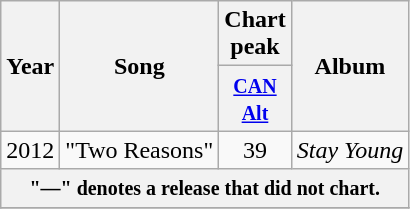<table class="wikitable">
<tr>
<th rowspan="2">Year</th>
<th rowspan="2">Song</th>
<th colspan="1">Chart peak</th>
<th rowspan="2">Album</th>
</tr>
<tr>
<th width="40"><small><a href='#'>CAN<br>Alt</a></small></th>
</tr>
<tr>
<td>2012</td>
<td>"Two Reasons"</td>
<td align="center">39</td>
<td><em>Stay Young</em></td>
</tr>
<tr>
<th colspan="10"><small>"—" denotes a release that did not chart.</small></th>
</tr>
<tr>
</tr>
</table>
